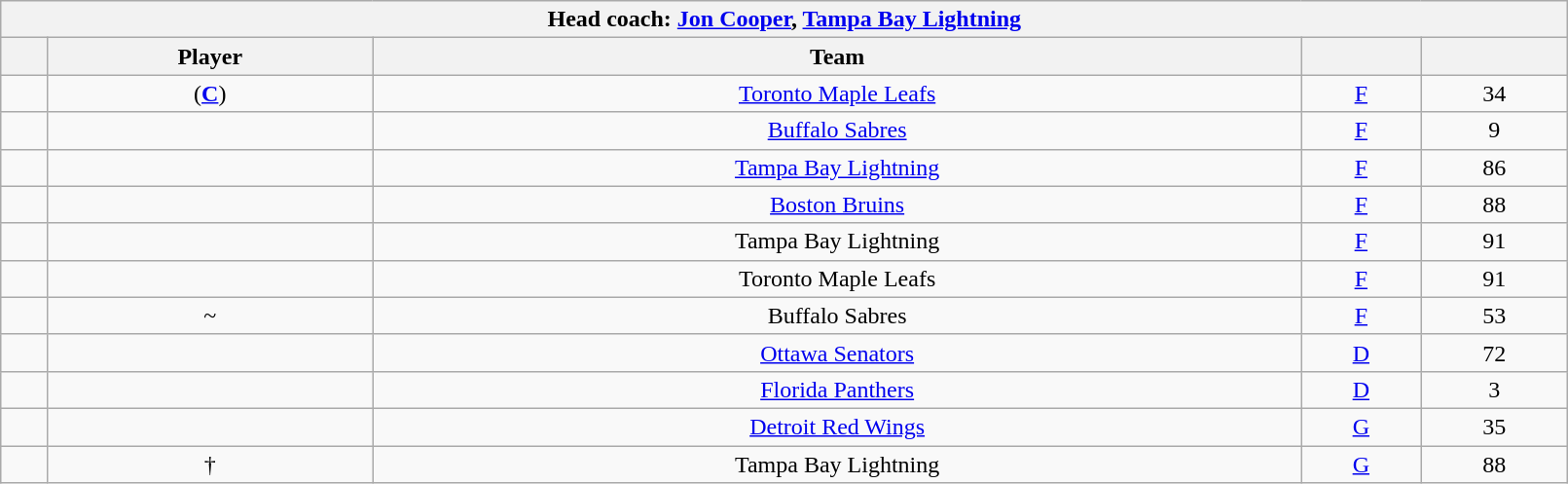<table class="wikitable sortable" style="text-align:center" width="85%">
<tr>
<th colspan=5>Head coach:  <a href='#'>Jon Cooper</a>, <a href='#'>Tampa Bay Lightning</a></th>
</tr>
<tr>
<th></th>
<th>Player</th>
<th>Team</th>
<th></th>
<th></th>
</tr>
<tr>
<td></td>
<td> (<strong><a href='#'>C</a></strong>)</td>
<td><a href='#'>Toronto Maple Leafs</a></td>
<td><a href='#'>F</a></td>
<td>34</td>
</tr>
<tr>
<td></td>
<td></td>
<td><a href='#'>Buffalo Sabres</a></td>
<td><a href='#'>F</a></td>
<td>9</td>
</tr>
<tr>
<td></td>
<td></td>
<td><a href='#'>Tampa Bay Lightning</a></td>
<td><a href='#'>F</a></td>
<td>86</td>
</tr>
<tr>
<td></td>
<td></td>
<td><a href='#'>Boston Bruins</a></td>
<td><a href='#'>F</a></td>
<td>88</td>
</tr>
<tr>
<td></td>
<td></td>
<td>Tampa Bay Lightning</td>
<td><a href='#'>F</a></td>
<td>91</td>
</tr>
<tr>
<td></td>
<td></td>
<td>Toronto Maple Leafs</td>
<td><a href='#'>F</a></td>
<td>91</td>
</tr>
<tr>
<td></td>
<td>~</td>
<td>Buffalo Sabres</td>
<td><a href='#'>F</a></td>
<td>53</td>
</tr>
<tr>
<td></td>
<td></td>
<td><a href='#'>Ottawa Senators</a></td>
<td><a href='#'>D</a></td>
<td>72</td>
</tr>
<tr>
<td></td>
<td></td>
<td><a href='#'>Florida Panthers</a></td>
<td><a href='#'>D</a></td>
<td>3</td>
</tr>
<tr>
<td></td>
<td></td>
<td><a href='#'>Detroit Red Wings</a></td>
<td><a href='#'>G</a></td>
<td>35</td>
</tr>
<tr>
<td></td>
<td>†</td>
<td>Tampa Bay Lightning</td>
<td><a href='#'>G</a></td>
<td>88</td>
</tr>
</table>
